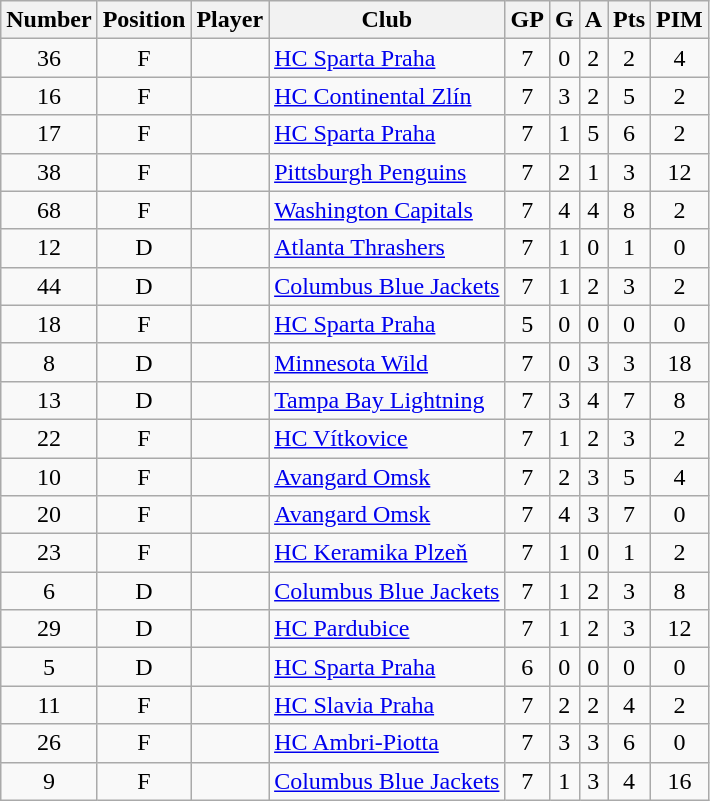<table class="wikitable sortable" style="text-align: center;">
<tr>
<th>Number</th>
<th>Position</th>
<th>Player</th>
<th>Club</th>
<th>GP</th>
<th>G</th>
<th>A</th>
<th>Pts</th>
<th>PIM</th>
</tr>
<tr>
<td>36</td>
<td>F</td>
<td align=left></td>
<td align=left><a href='#'>HC Sparta Praha</a></td>
<td>7</td>
<td>0</td>
<td>2</td>
<td>2</td>
<td>4</td>
</tr>
<tr>
<td>16</td>
<td>F</td>
<td align=left></td>
<td align=left><a href='#'>HC Continental Zlín</a></td>
<td>7</td>
<td>3</td>
<td>2</td>
<td>5</td>
<td>2</td>
</tr>
<tr>
<td>17</td>
<td>F</td>
<td align=left></td>
<td align=left><a href='#'>HC Sparta Praha</a></td>
<td>7</td>
<td>1</td>
<td>5</td>
<td>6</td>
<td>2</td>
</tr>
<tr>
<td>38</td>
<td>F</td>
<td align=left></td>
<td align=left><a href='#'>Pittsburgh Penguins</a></td>
<td>7</td>
<td>2</td>
<td>1</td>
<td>3</td>
<td>12</td>
</tr>
<tr>
<td>68</td>
<td>F</td>
<td align=left></td>
<td align=left><a href='#'>Washington Capitals</a></td>
<td>7</td>
<td>4</td>
<td>4</td>
<td>8</td>
<td>2</td>
</tr>
<tr>
<td>12</td>
<td>D</td>
<td align=left></td>
<td align=left><a href='#'>Atlanta Thrashers</a></td>
<td>7</td>
<td>1</td>
<td>0</td>
<td>1</td>
<td>0</td>
</tr>
<tr>
<td>44</td>
<td>D</td>
<td align=left></td>
<td align=left><a href='#'>Columbus Blue Jackets</a></td>
<td>7</td>
<td>1</td>
<td>2</td>
<td>3</td>
<td>2</td>
</tr>
<tr>
<td>18</td>
<td>F</td>
<td align=left></td>
<td align=left><a href='#'>HC Sparta Praha</a></td>
<td>5</td>
<td>0</td>
<td>0</td>
<td>0</td>
<td>0</td>
</tr>
<tr>
<td>8</td>
<td>D</td>
<td align=left></td>
<td align=left><a href='#'>Minnesota Wild</a></td>
<td>7</td>
<td>0</td>
<td>3</td>
<td>3</td>
<td>18</td>
</tr>
<tr>
<td>13</td>
<td>D</td>
<td align=left></td>
<td align=left><a href='#'>Tampa Bay Lightning</a></td>
<td>7</td>
<td>3</td>
<td>4</td>
<td>7</td>
<td>8</td>
</tr>
<tr>
<td>22</td>
<td>F</td>
<td align=left></td>
<td align=left><a href='#'>HC Vítkovice</a></td>
<td>7</td>
<td>1</td>
<td>2</td>
<td>3</td>
<td>2</td>
</tr>
<tr>
<td>10</td>
<td>F</td>
<td align=left></td>
<td align=left><a href='#'>Avangard Omsk</a></td>
<td>7</td>
<td>2</td>
<td>3</td>
<td>5</td>
<td>4</td>
</tr>
<tr>
<td>20</td>
<td>F</td>
<td align=left></td>
<td align=left><a href='#'>Avangard Omsk</a></td>
<td>7</td>
<td>4</td>
<td>3</td>
<td>7</td>
<td>0</td>
</tr>
<tr>
<td>23</td>
<td>F</td>
<td align=left></td>
<td align=left><a href='#'>HC Keramika Plzeň</a></td>
<td>7</td>
<td>1</td>
<td>0</td>
<td>1</td>
<td>2</td>
</tr>
<tr>
<td>6</td>
<td>D</td>
<td align=left></td>
<td align=left><a href='#'>Columbus Blue Jackets</a></td>
<td>7</td>
<td>1</td>
<td>2</td>
<td>3</td>
<td>8</td>
</tr>
<tr>
<td>29</td>
<td>D</td>
<td align=left></td>
<td align=left><a href='#'>HC Pardubice</a></td>
<td>7</td>
<td>1</td>
<td>2</td>
<td>3</td>
<td>12</td>
</tr>
<tr>
<td>5</td>
<td>D</td>
<td align=left></td>
<td align=left><a href='#'>HC Sparta Praha</a></td>
<td>6</td>
<td>0</td>
<td>0</td>
<td>0</td>
<td>0</td>
</tr>
<tr>
<td>11</td>
<td>F</td>
<td align=left></td>
<td align=left><a href='#'>HC Slavia Praha</a></td>
<td>7</td>
<td>2</td>
<td>2</td>
<td>4</td>
<td>2</td>
</tr>
<tr>
<td>26</td>
<td>F</td>
<td align=left></td>
<td align=left><a href='#'>HC Ambri-Piotta</a></td>
<td>7</td>
<td>3</td>
<td>3</td>
<td>6</td>
<td>0</td>
</tr>
<tr>
<td>9</td>
<td>F</td>
<td align=left></td>
<td align=left><a href='#'>Columbus Blue Jackets</a></td>
<td>7</td>
<td>1</td>
<td>3</td>
<td>4</td>
<td>16</td>
</tr>
</table>
